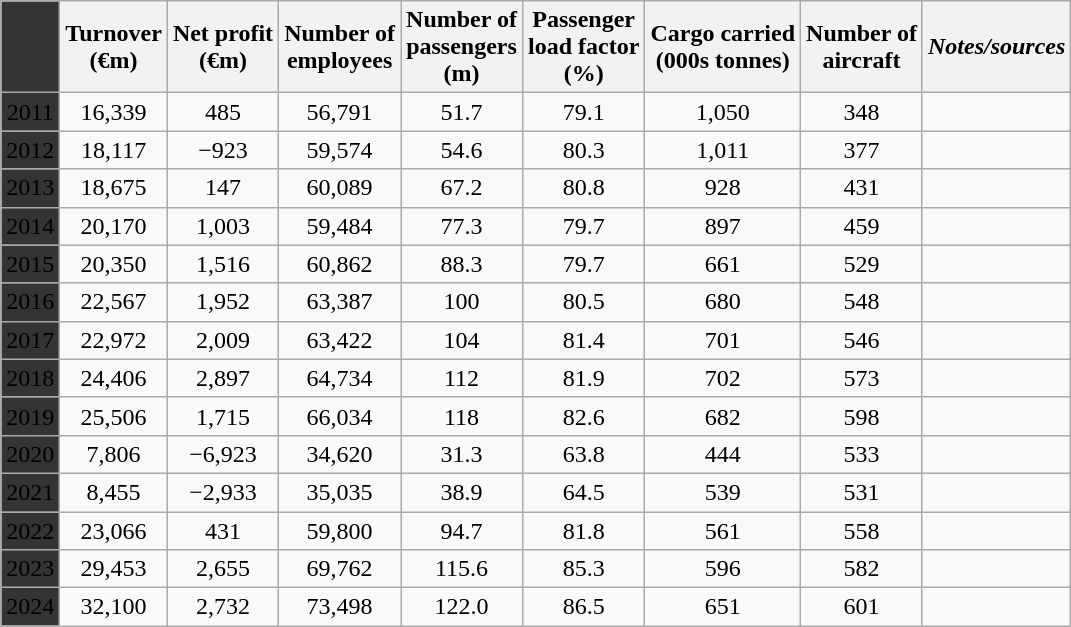<table class="wikitable" style="text-align:center;">
<tr>
<th style="background: #323436;"><span></span></th>
<th>Turnover<br>(€m)</th>
<th>Net profit<br>(€m)</th>
<th>Number of<br>employees</th>
<th>Number of<br>passengers<br>(m)</th>
<th>Passenger<br>load factor<br>(%)</th>
<th>Cargo carried<br>(000s tonnes)</th>
<th>Number of<br>aircraft</th>
<th><em>Notes/sources</em></th>
</tr>
<tr>
<td style="background: #323436;"><span>2011</span></td>
<td>16,339</td>
<td>485</td>
<td>56,791</td>
<td>51.7</td>
<td>79.1</td>
<td>1,050</td>
<td>348</td>
<td></td>
</tr>
<tr>
<td style="background: #323436;"><span>2012</span></td>
<td>18,117</td>
<td><span>−923</span></td>
<td>59,574</td>
<td>54.6</td>
<td>80.3</td>
<td>1,011</td>
<td>377</td>
<td></td>
</tr>
<tr>
<td style="background: #323436;"><span>2013</span></td>
<td>18,675</td>
<td>147</td>
<td>60,089</td>
<td>67.2</td>
<td>80.8</td>
<td>928</td>
<td>431</td>
<td></td>
</tr>
<tr>
<td style="background: #323436;"><span>2014</span></td>
<td>20,170</td>
<td>1,003</td>
<td>59,484</td>
<td>77.3</td>
<td>79.7</td>
<td>897</td>
<td>459</td>
<td></td>
</tr>
<tr>
<td style="background: #323436;"><span>2015</span></td>
<td>20,350</td>
<td>1,516</td>
<td>60,862</td>
<td>88.3</td>
<td>79.7</td>
<td>661</td>
<td>529</td>
<td></td>
</tr>
<tr>
<td style="background: #323436;"><span>2016</span></td>
<td>22,567</td>
<td>1,952</td>
<td>63,387</td>
<td>100</td>
<td>80.5</td>
<td>680</td>
<td>548</td>
<td></td>
</tr>
<tr>
<td style="background: #323436;"><span>2017</span></td>
<td>22,972</td>
<td>2,009</td>
<td>63,422</td>
<td>104</td>
<td>81.4</td>
<td>701</td>
<td>546</td>
<td></td>
</tr>
<tr>
<td style="background: #323436;"><span>2018</span></td>
<td>24,406</td>
<td>2,897</td>
<td>64,734</td>
<td>112</td>
<td>81.9</td>
<td>702</td>
<td>573</td>
<td></td>
</tr>
<tr>
<td style="background: #323436;"><span>2019</span></td>
<td>25,506</td>
<td>1,715</td>
<td>66,034</td>
<td>118</td>
<td>82.6</td>
<td>682</td>
<td>598</td>
<td></td>
</tr>
<tr>
<td style="background: #323436;"><span>2020</span></td>
<td>7,806</td>
<td><span>−6,923</span></td>
<td>34,620</td>
<td>31.3</td>
<td>63.8</td>
<td>444</td>
<td>533</td>
<td></td>
</tr>
<tr>
<td style="background: #323436;"><span>2021</span></td>
<td>8,455</td>
<td><span>−2,933</span></td>
<td>35,035</td>
<td>38.9</td>
<td>64.5</td>
<td>539</td>
<td>531</td>
<td></td>
</tr>
<tr>
<td style="background: #323436;"><span>2022</span></td>
<td>23,066</td>
<td>431</td>
<td>59,800</td>
<td>94.7</td>
<td>81.8</td>
<td>561</td>
<td>558</td>
<td></td>
</tr>
<tr>
<td style="background: #323436;"><span>2023</span></td>
<td>29,453</td>
<td>2,655</td>
<td>69,762</td>
<td>115.6</td>
<td>85.3</td>
<td>596</td>
<td>582</td>
<td></td>
</tr>
<tr>
<td style="background: #323436;"><span>2024</span></td>
<td>32,100</td>
<td>2,732</td>
<td>73,498</td>
<td>122.0</td>
<td>86.5</td>
<td>651</td>
<td>601</td>
<td></td>
</tr>
</table>
